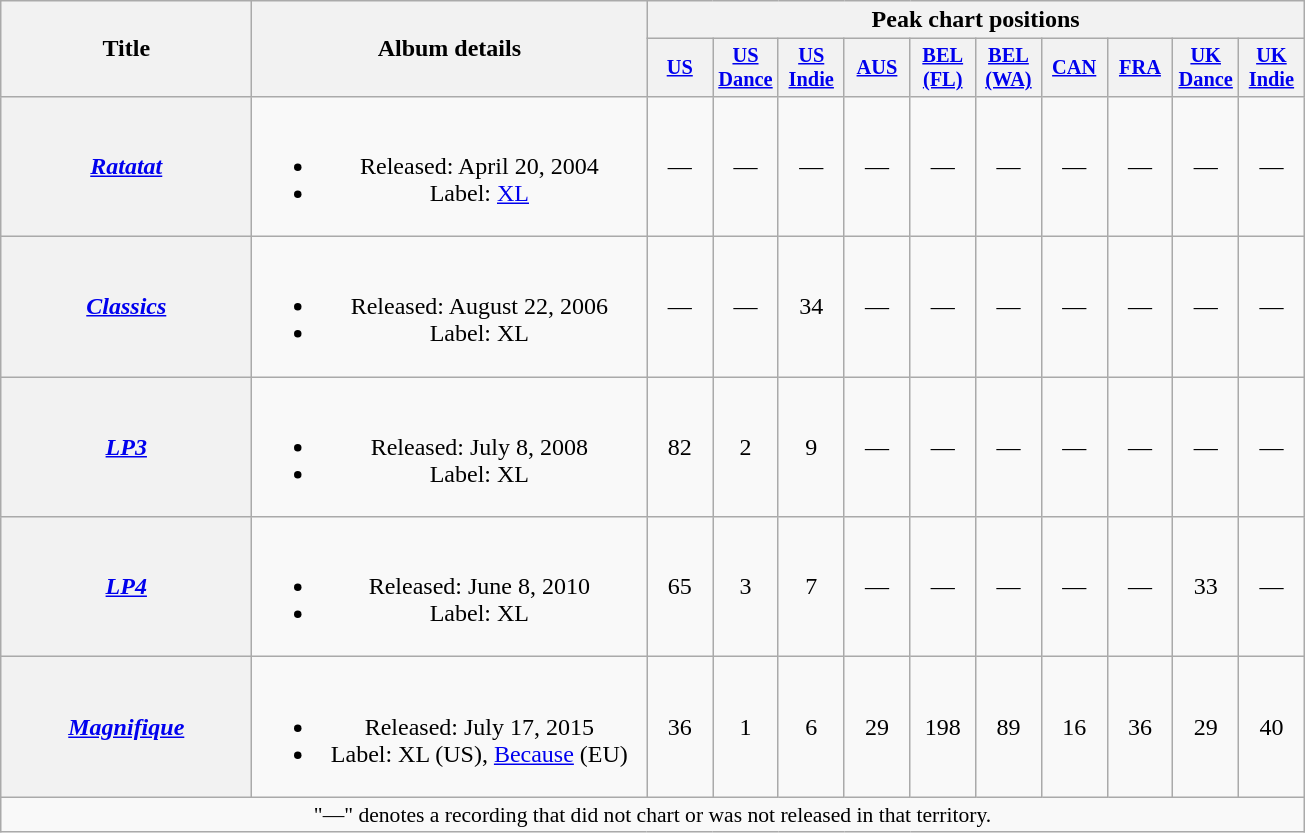<table class="wikitable plainrowheaders" style="text-align:center;">
<tr>
<th scope="col" rowspan="2" style="width:10em;">Title</th>
<th scope="col" rowspan="2" style="width:16em;">Album details</th>
<th scope="col" colspan="10">Peak chart positions</th>
</tr>
<tr>
<th scope="col" style="width:2.75em;font-size:85%;"><a href='#'>US</a><br></th>
<th scope="col" style="width:2.75em;font-size:85%;"><a href='#'>US<br>Dance</a><br></th>
<th scope="col" style="width:2.75em;font-size:85%;"><a href='#'>US<br>Indie</a><br></th>
<th scope="col" style="width:2.75em;font-size:85%;"><a href='#'>AUS</a><br></th>
<th scope="col" style="width:2.75em;font-size:85%;"><a href='#'>BEL<br>(FL)</a><br></th>
<th scope="col" style="width:2.75em;font-size:85%;"><a href='#'>BEL<br>(WA)</a><br></th>
<th scope="col" style="width:2.75em;font-size:85%;"><a href='#'>CAN</a><br></th>
<th scope="col" style="width:2.75em;font-size:85%;"><a href='#'>FRA</a><br></th>
<th scope="col" style="width:2.75em;font-size:85%;"><a href='#'>UK<br>Dance</a><br></th>
<th scope="col" style="width:2.75em;font-size:85%;"><a href='#'>UK<br>Indie</a><br></th>
</tr>
<tr>
<th scope="row"><em><a href='#'>Ratatat</a></em></th>
<td><br><ul><li>Released: April 20, 2004</li><li>Label: <a href='#'>XL</a></li></ul></td>
<td>—</td>
<td>—</td>
<td>—</td>
<td>—</td>
<td>—</td>
<td>—</td>
<td>—</td>
<td>—</td>
<td>—</td>
<td>—</td>
</tr>
<tr>
<th scope="row"><em><a href='#'>Classics</a></em></th>
<td><br><ul><li>Released: August 22, 2006</li><li>Label: XL</li></ul></td>
<td>—</td>
<td>—</td>
<td>34</td>
<td>—</td>
<td>—</td>
<td>—</td>
<td>—</td>
<td>—</td>
<td>—</td>
<td>—</td>
</tr>
<tr>
<th scope="row"><em><a href='#'>LP3</a></em></th>
<td><br><ul><li>Released: July 8, 2008</li><li>Label: XL</li></ul></td>
<td>82</td>
<td>2</td>
<td>9</td>
<td>—</td>
<td>—</td>
<td>—</td>
<td>—</td>
<td>—</td>
<td>—</td>
<td>—</td>
</tr>
<tr>
<th scope="row"><em><a href='#'>LP4</a></em></th>
<td><br><ul><li>Released: June 8, 2010</li><li>Label: XL</li></ul></td>
<td>65</td>
<td>3</td>
<td>7</td>
<td>—</td>
<td>—</td>
<td>—</td>
<td>—</td>
<td>—</td>
<td>33</td>
<td>—</td>
</tr>
<tr>
<th scope="row"><em><a href='#'>Magnifique</a></em></th>
<td><br><ul><li>Released: July 17, 2015</li><li>Label: XL (US), <a href='#'>Because</a> (EU)</li></ul></td>
<td>36</td>
<td>1</td>
<td>6</td>
<td>29</td>
<td>198</td>
<td>89</td>
<td>16</td>
<td>36</td>
<td>29</td>
<td>40</td>
</tr>
<tr>
<td colspan="15" style="font-size:90%">"—" denotes a recording that did not chart or was not released in that territory.</td>
</tr>
</table>
